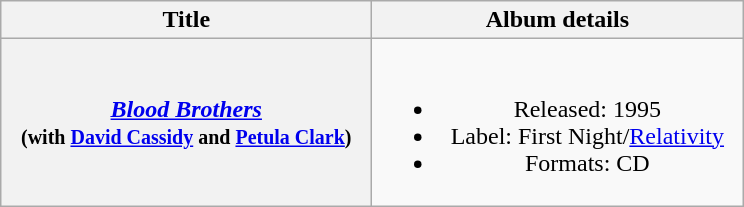<table class="wikitable plainrowheaders" style="text-align:center;">
<tr>
<th scope="col" style="width:15em;">Title</th>
<th scope="col" style="width:15em;">Album details</th>
</tr>
<tr>
<th scope="row"><em><a href='#'>Blood Brothers</a></em><br><small>(with <a href='#'>David Cassidy</a> and <a href='#'>Petula Clark</a>)</small></th>
<td><br><ul><li>Released: 1995</li><li>Label: First Night/<a href='#'>Relativity</a></li><li>Formats: CD</li></ul></td>
</tr>
</table>
